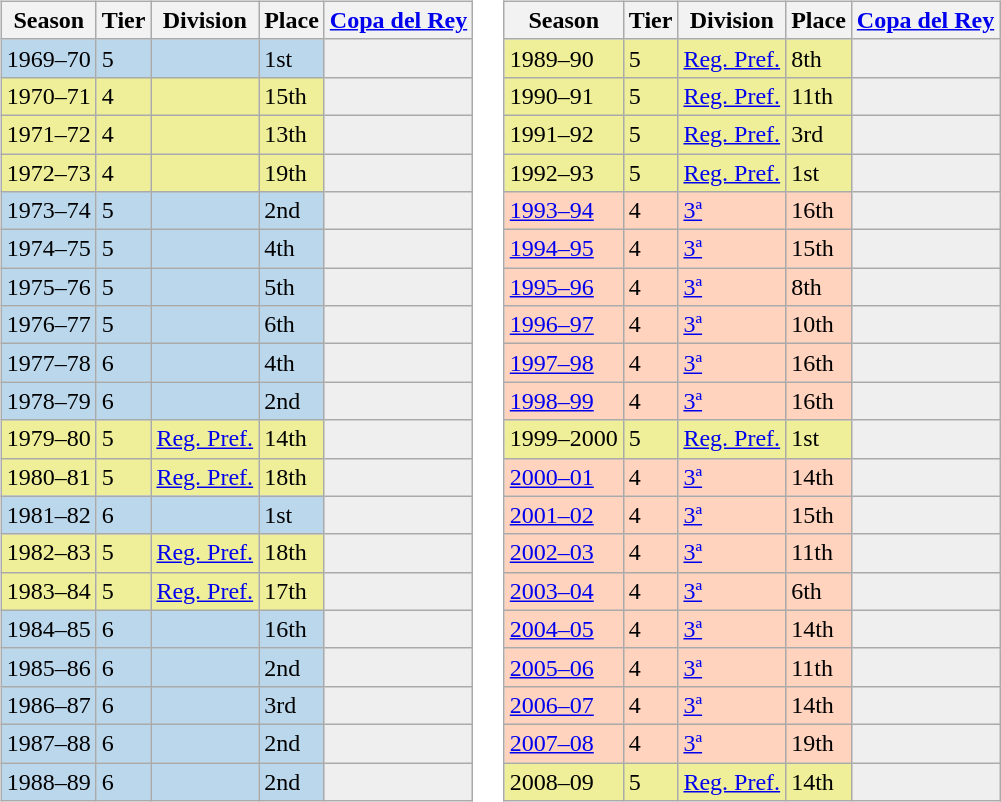<table>
<tr>
<td valign=top width=0%><br><table class="wikitable">
<tr style="background:#f0f6fa;">
<th>Season</th>
<th>Tier</th>
<th>Division</th>
<th>Place</th>
<th><a href='#'>Copa del Rey</a></th>
</tr>
<tr>
<td style="background:#BBD7EC;">1969–70</td>
<td style="background:#BBD7EC;">5</td>
<td style="background:#BBD7EC;"></td>
<td style="background:#BBD7EC;">1st</td>
<th style="background:#efefef;"></th>
</tr>
<tr>
<td style="background:#EFEF99;">1970–71</td>
<td style="background:#EFEF99;">4</td>
<td style="background:#EFEF99;"></td>
<td style="background:#EFEF99;">15th</td>
<th style="background:#efefef;"></th>
</tr>
<tr>
<td style="background:#EFEF99;">1971–72</td>
<td style="background:#EFEF99;">4</td>
<td style="background:#EFEF99;"></td>
<td style="background:#EFEF99;">13th</td>
<th style="background:#efefef;"></th>
</tr>
<tr>
<td style="background:#EFEF99;">1972–73</td>
<td style="background:#EFEF99;">4</td>
<td style="background:#EFEF99;"></td>
<td style="background:#EFEF99;">19th</td>
<th style="background:#efefef;"></th>
</tr>
<tr>
<td style="background:#BBD7EC;">1973–74</td>
<td style="background:#BBD7EC;">5</td>
<td style="background:#BBD7EC;"></td>
<td style="background:#BBD7EC;">2nd</td>
<th style="background:#efefef;"></th>
</tr>
<tr>
<td style="background:#BBD7EC;">1974–75</td>
<td style="background:#BBD7EC;">5</td>
<td style="background:#BBD7EC;"></td>
<td style="background:#BBD7EC;">4th</td>
<th style="background:#efefef;"></th>
</tr>
<tr>
<td style="background:#BBD7EC;">1975–76</td>
<td style="background:#BBD7EC;">5</td>
<td style="background:#BBD7EC;"></td>
<td style="background:#BBD7EC;">5th</td>
<th style="background:#efefef;"></th>
</tr>
<tr>
<td style="background:#BBD7EC;">1976–77</td>
<td style="background:#BBD7EC;">5</td>
<td style="background:#BBD7EC;"></td>
<td style="background:#BBD7EC;">6th</td>
<th style="background:#efefef;"></th>
</tr>
<tr>
<td style="background:#BBD7EC;">1977–78</td>
<td style="background:#BBD7EC;">6</td>
<td style="background:#BBD7EC;"></td>
<td style="background:#BBD7EC;">4th</td>
<th style="background:#efefef;"></th>
</tr>
<tr>
<td style="background:#BBD7EC;">1978–79</td>
<td style="background:#BBD7EC;">6</td>
<td style="background:#BBD7EC;"></td>
<td style="background:#BBD7EC;">2nd</td>
<th style="background:#efefef;"></th>
</tr>
<tr>
<td style="background:#EFEF99;">1979–80</td>
<td style="background:#EFEF99;">5</td>
<td style="background:#EFEF99;"><a href='#'>Reg. Pref.</a></td>
<td style="background:#EFEF99;">14th</td>
<th style="background:#efefef;"></th>
</tr>
<tr>
<td style="background:#EFEF99;">1980–81</td>
<td style="background:#EFEF99;">5</td>
<td style="background:#EFEF99;"><a href='#'>Reg. Pref.</a></td>
<td style="background:#EFEF99;">18th</td>
<th style="background:#efefef;"></th>
</tr>
<tr>
<td style="background:#BBD7EC;">1981–82</td>
<td style="background:#BBD7EC;">6</td>
<td style="background:#BBD7EC;"></td>
<td style="background:#BBD7EC;">1st</td>
<th style="background:#efefef;"></th>
</tr>
<tr>
<td style="background:#EFEF99;">1982–83</td>
<td style="background:#EFEF99;">5</td>
<td style="background:#EFEF99;"><a href='#'>Reg. Pref.</a></td>
<td style="background:#EFEF99;">18th</td>
<th style="background:#efefef;"></th>
</tr>
<tr>
<td style="background:#EFEF99;">1983–84</td>
<td style="background:#EFEF99;">5</td>
<td style="background:#EFEF99;"><a href='#'>Reg. Pref.</a></td>
<td style="background:#EFEF99;">17th</td>
<th style="background:#efefef;"></th>
</tr>
<tr>
<td style="background:#BBD7EC;">1984–85</td>
<td style="background:#BBD7EC;">6</td>
<td style="background:#BBD7EC;"></td>
<td style="background:#BBD7EC;">16th</td>
<th style="background:#efefef;"></th>
</tr>
<tr>
<td style="background:#BBD7EC;">1985–86</td>
<td style="background:#BBD7EC;">6</td>
<td style="background:#BBD7EC;"></td>
<td style="background:#BBD7EC;">2nd</td>
<th style="background:#efefef;"></th>
</tr>
<tr>
<td style="background:#BBD7EC;">1986–87</td>
<td style="background:#BBD7EC;">6</td>
<td style="background:#BBD7EC;"></td>
<td style="background:#BBD7EC;">3rd</td>
<th style="background:#efefef;"></th>
</tr>
<tr>
<td style="background:#BBD7EC;">1987–88</td>
<td style="background:#BBD7EC;">6</td>
<td style="background:#BBD7EC;"></td>
<td style="background:#BBD7EC;">2nd</td>
<th style="background:#efefef;"></th>
</tr>
<tr>
<td style="background:#BBD7EC;">1988–89</td>
<td style="background:#BBD7EC;">6</td>
<td style="background:#BBD7EC;"></td>
<td style="background:#BBD7EC;">2nd</td>
<th style="background:#efefef;"></th>
</tr>
</table>
</td>
<td valign=top width=0%><br><table class="wikitable">
<tr style="background:#f0f6fa;">
<th>Season</th>
<th>Tier</th>
<th>Division</th>
<th>Place</th>
<th><a href='#'>Copa del Rey</a></th>
</tr>
<tr>
<td style="background:#EFEF99;">1989–90</td>
<td style="background:#EFEF99;">5</td>
<td style="background:#EFEF99;"><a href='#'>Reg. Pref.</a></td>
<td style="background:#EFEF99;">8th</td>
<th style="background:#efefef;"></th>
</tr>
<tr>
<td style="background:#EFEF99;">1990–91</td>
<td style="background:#EFEF99;">5</td>
<td style="background:#EFEF99;"><a href='#'>Reg. Pref.</a></td>
<td style="background:#EFEF99;">11th</td>
<th style="background:#efefef;"></th>
</tr>
<tr>
<td style="background:#EFEF99;">1991–92</td>
<td style="background:#EFEF99;">5</td>
<td style="background:#EFEF99;"><a href='#'>Reg. Pref.</a></td>
<td style="background:#EFEF99;">3rd</td>
<th style="background:#efefef;"></th>
</tr>
<tr>
<td style="background:#EFEF99;">1992–93</td>
<td style="background:#EFEF99;">5</td>
<td style="background:#EFEF99;"><a href='#'>Reg. Pref.</a></td>
<td style="background:#EFEF99;">1st</td>
<th style="background:#efefef;"></th>
</tr>
<tr>
<td style="background:#FFD3BD;"><a href='#'>1993–94</a></td>
<td style="background:#FFD3BD;">4</td>
<td style="background:#FFD3BD;"><a href='#'>3ª</a></td>
<td style="background:#FFD3BD;">16th</td>
<th style="background:#efefef;"></th>
</tr>
<tr>
<td style="background:#FFD3BD;"><a href='#'>1994–95</a></td>
<td style="background:#FFD3BD;">4</td>
<td style="background:#FFD3BD;"><a href='#'>3ª</a></td>
<td style="background:#FFD3BD;">15th</td>
<th style="background:#efefef;"></th>
</tr>
<tr>
<td style="background:#FFD3BD;"><a href='#'>1995–96</a></td>
<td style="background:#FFD3BD;">4</td>
<td style="background:#FFD3BD;"><a href='#'>3ª</a></td>
<td style="background:#FFD3BD;">8th</td>
<th style="background:#efefef;"></th>
</tr>
<tr>
<td style="background:#FFD3BD;"><a href='#'>1996–97</a></td>
<td style="background:#FFD3BD;">4</td>
<td style="background:#FFD3BD;"><a href='#'>3ª</a></td>
<td style="background:#FFD3BD;">10th</td>
<th style="background:#efefef;"></th>
</tr>
<tr>
<td style="background:#FFD3BD;"><a href='#'>1997–98</a></td>
<td style="background:#FFD3BD;">4</td>
<td style="background:#FFD3BD;"><a href='#'>3ª</a></td>
<td style="background:#FFD3BD;">16th</td>
<th style="background:#efefef;"></th>
</tr>
<tr>
<td style="background:#FFD3BD;"><a href='#'>1998–99</a></td>
<td style="background:#FFD3BD;">4</td>
<td style="background:#FFD3BD;"><a href='#'>3ª</a></td>
<td style="background:#FFD3BD;">16th</td>
<th style="background:#efefef;"></th>
</tr>
<tr>
<td style="background:#EFEF99;">1999–2000</td>
<td style="background:#EFEF99;">5</td>
<td style="background:#EFEF99;"><a href='#'>Reg. Pref.</a></td>
<td style="background:#EFEF99;">1st</td>
<th style="background:#efefef;"></th>
</tr>
<tr>
<td style="background:#FFD3BD;"><a href='#'>2000–01</a></td>
<td style="background:#FFD3BD;">4</td>
<td style="background:#FFD3BD;"><a href='#'>3ª</a></td>
<td style="background:#FFD3BD;">14th</td>
<th style="background:#efefef;"></th>
</tr>
<tr>
<td style="background:#FFD3BD;"><a href='#'>2001–02</a></td>
<td style="background:#FFD3BD;">4</td>
<td style="background:#FFD3BD;"><a href='#'>3ª</a></td>
<td style="background:#FFD3BD;">15th</td>
<th style="background:#efefef;"></th>
</tr>
<tr>
<td style="background:#FFD3BD;"><a href='#'>2002–03</a></td>
<td style="background:#FFD3BD;">4</td>
<td style="background:#FFD3BD;"><a href='#'>3ª</a></td>
<td style="background:#FFD3BD;">11th</td>
<th style="background:#efefef;"></th>
</tr>
<tr>
<td style="background:#FFD3BD;"><a href='#'>2003–04</a></td>
<td style="background:#FFD3BD;">4</td>
<td style="background:#FFD3BD;"><a href='#'>3ª</a></td>
<td style="background:#FFD3BD;">6th</td>
<th style="background:#efefef;"></th>
</tr>
<tr>
<td style="background:#FFD3BD;"><a href='#'>2004–05</a></td>
<td style="background:#FFD3BD;">4</td>
<td style="background:#FFD3BD;"><a href='#'>3ª</a></td>
<td style="background:#FFD3BD;">14th</td>
<th style="background:#efefef;"></th>
</tr>
<tr>
<td style="background:#FFD3BD;"><a href='#'>2005–06</a></td>
<td style="background:#FFD3BD;">4</td>
<td style="background:#FFD3BD;"><a href='#'>3ª</a></td>
<td style="background:#FFD3BD;">11th</td>
<th style="background:#efefef;"></th>
</tr>
<tr>
<td style="background:#FFD3BD;"><a href='#'>2006–07</a></td>
<td style="background:#FFD3BD;">4</td>
<td style="background:#FFD3BD;"><a href='#'>3ª</a></td>
<td style="background:#FFD3BD;">14th</td>
<th style="background:#efefef;"></th>
</tr>
<tr>
<td style="background:#FFD3BD;"><a href='#'>2007–08</a></td>
<td style="background:#FFD3BD;">4</td>
<td style="background:#FFD3BD;"><a href='#'>3ª</a></td>
<td style="background:#FFD3BD;">19th</td>
<th style="background:#efefef;"></th>
</tr>
<tr>
<td style="background:#EFEF99;">2008–09</td>
<td style="background:#EFEF99;">5</td>
<td style="background:#EFEF99;"><a href='#'>Reg. Pref.</a></td>
<td style="background:#EFEF99;">14th</td>
<th style="background:#efefef;"></th>
</tr>
</table>
</td>
</tr>
</table>
